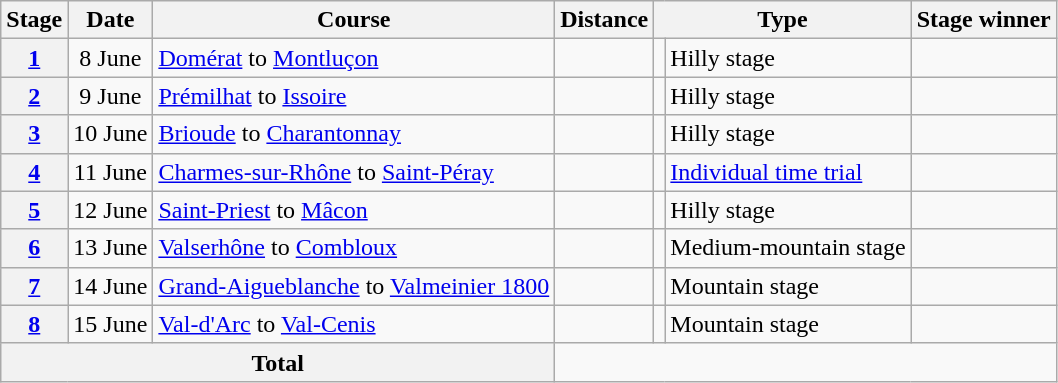<table class="wikitable">
<tr>
<th scope="col">Stage</th>
<th scope="col">Date</th>
<th scope="col">Course</th>
<th scope="col">Distance</th>
<th scope="col" colspan="2">Type</th>
<th scope="col">Stage winner</th>
</tr>
<tr>
<th scope="row"><a href='#'>1</a></th>
<td style="text-align:center;">8 June</td>
<td><a href='#'>Domérat</a> to <a href='#'>Montluçon</a></td>
<td style="text-align:center;"></td>
<td></td>
<td>Hilly stage</td>
<td></td>
</tr>
<tr>
<th scope="row"><a href='#'>2</a></th>
<td style="text-align:center;">9 June</td>
<td><a href='#'>Prémilhat</a> to <a href='#'>Issoire</a></td>
<td style="text-align:center;"></td>
<td></td>
<td>Hilly stage</td>
<td></td>
</tr>
<tr>
<th scope="row"><a href='#'>3</a></th>
<td style="text-align:center;">10 June</td>
<td><a href='#'>Brioude</a> to <a href='#'>Charantonnay</a></td>
<td style="text-align:center;"></td>
<td></td>
<td>Hilly stage</td>
<td></td>
</tr>
<tr>
<th scope="row"><a href='#'>4</a></th>
<td style="text-align:center;">11 June</td>
<td><a href='#'>Charmes-sur-Rhône</a> to <a href='#'>Saint-Péray</a></td>
<td style="text-align:center;"></td>
<td></td>
<td><a href='#'>Individual time trial</a></td>
<td></td>
</tr>
<tr>
<th scope="row"><a href='#'>5</a></th>
<td style="text-align:center;">12 June</td>
<td><a href='#'>Saint-Priest</a> to <a href='#'>Mâcon</a></td>
<td style="text-align:center;"></td>
<td></td>
<td>Hilly stage</td>
<td></td>
</tr>
<tr>
<th scope="row"><a href='#'>6</a></th>
<td style="text-align:center;">13 June</td>
<td><a href='#'>Valserhône</a> to <a href='#'>Combloux</a></td>
<td style="text-align:center;"></td>
<td></td>
<td>Medium-mountain stage</td>
<td></td>
</tr>
<tr>
<th scope="row"><a href='#'>7</a></th>
<td style="text-align:center;">14 June</td>
<td><a href='#'>Grand-Aigueblanche</a> to <a href='#'>Valmeinier 1800</a></td>
<td style="text-align:center;"></td>
<td></td>
<td>Mountain stage</td>
<td></td>
</tr>
<tr>
<th scope="row"><a href='#'>8</a></th>
<td style="text-align:center;">15 June</td>
<td><a href='#'>Val-d'Arc</a> to <a href='#'>Val-Cenis</a></td>
<td style="text-align:center;"></td>
<td></td>
<td>Mountain stage</td>
<td></td>
</tr>
<tr>
<th colspan="3">Total</th>
<td colspan="4" style="text-align:center;"></td>
</tr>
</table>
